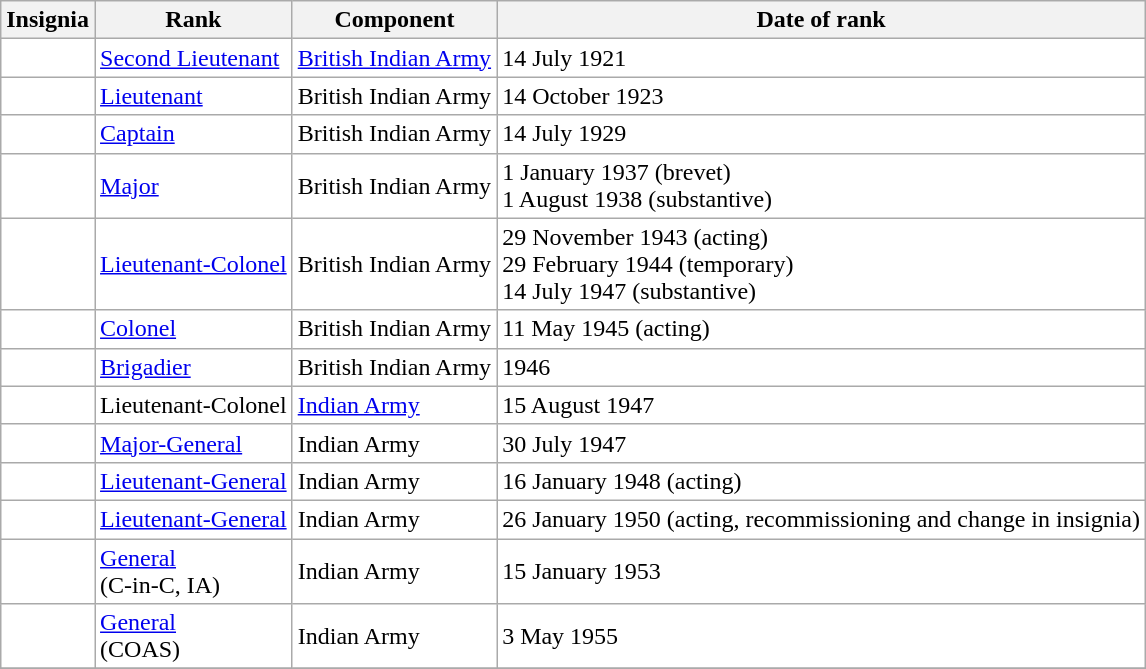<table class="wikitable" style="background:white">
<tr>
<th>Insignia</th>
<th>Rank</th>
<th>Component</th>
<th>Date of rank</th>
</tr>
<tr>
<td align="center"></td>
<td><a href='#'>Second Lieutenant</a></td>
<td><a href='#'>British Indian Army</a></td>
<td>14 July 1921</td>
</tr>
<tr>
<td align="center"></td>
<td><a href='#'>Lieutenant</a></td>
<td>British Indian Army</td>
<td>14 October 1923</td>
</tr>
<tr>
<td align="center"></td>
<td><a href='#'>Captain</a></td>
<td>British Indian Army</td>
<td>14 July 1929</td>
</tr>
<tr>
<td align="center"></td>
<td><a href='#'>Major</a></td>
<td>British Indian Army</td>
<td>1 January 1937 (brevet)<br>1 August 1938 (substantive)</td>
</tr>
<tr>
<td align="center"></td>
<td><a href='#'>Lieutenant-Colonel</a></td>
<td>British Indian Army</td>
<td>29 November 1943 (acting)<br>29 February 1944 (temporary)<br>14 July 1947 (substantive)</td>
</tr>
<tr>
<td align="center"></td>
<td><a href='#'>Colonel</a></td>
<td>British Indian Army</td>
<td>11 May 1945 (acting)</td>
</tr>
<tr>
<td align="center"></td>
<td><a href='#'>Brigadier</a></td>
<td>British Indian Army</td>
<td>1946</td>
</tr>
<tr>
<td align="center"></td>
<td>Lieutenant-Colonel</td>
<td><a href='#'>Indian Army</a></td>
<td>15 August 1947</td>
</tr>
<tr>
<td align="center"></td>
<td><a href='#'>Major-General</a></td>
<td>Indian Army</td>
<td>30 July 1947</td>
</tr>
<tr>
<td align="center"></td>
<td><a href='#'>Lieutenant-General</a></td>
<td>Indian Army</td>
<td>16 January 1948 (acting)</td>
</tr>
<tr>
<td align="center"></td>
<td><a href='#'>Lieutenant-General</a></td>
<td>Indian Army</td>
<td>26 January 1950 (acting, recommissioning and change in insignia)</td>
</tr>
<tr>
<td align="center"></td>
<td><a href='#'>General</a><br>(C-in-C, IA)</td>
<td>Indian Army</td>
<td>15 January 1953</td>
</tr>
<tr>
<td align="center"></td>
<td><a href='#'>General</a><br>(COAS)</td>
<td>Indian Army</td>
<td>3 May 1955</td>
</tr>
<tr>
</tr>
</table>
